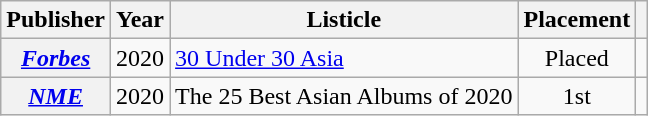<table class="wikitable plainrowheaders sortable">
<tr>
<th scope="col">Publisher</th>
<th scope="col">Year</th>
<th scope="col">Listicle</th>
<th scope="col">Placement</th>
<th scope="col" class="unsortable"></th>
</tr>
<tr>
<th scope="row"><em><a href='#'>Forbes</a></em></th>
<td style="text-align:center">2020</td>
<td><a href='#'>30 Under 30 Asia</a></td>
<td style="text-align:center">Placed</td>
<td style="text-align:center"></td>
</tr>
<tr>
<th scope="row"><em><a href='#'>NME</a></em></th>
<td style="text-align:center">2020</td>
<td>The 25 Best Asian Albums of 2020</td>
<td style="text-align:center">1st</td>
<td style="text-align:center"></td>
</tr>
</table>
